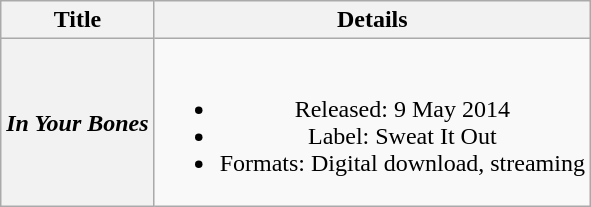<table class="wikitable plainrowheaders" style="text-align:center">
<tr>
<th>Title</th>
<th>Details</th>
</tr>
<tr>
<th scope="row"><em>In Your Bones</em></th>
<td><br><ul><li>Released: 9 May 2014</li><li>Label: Sweat It Out</li><li>Formats: Digital download, streaming</li></ul></td>
</tr>
</table>
